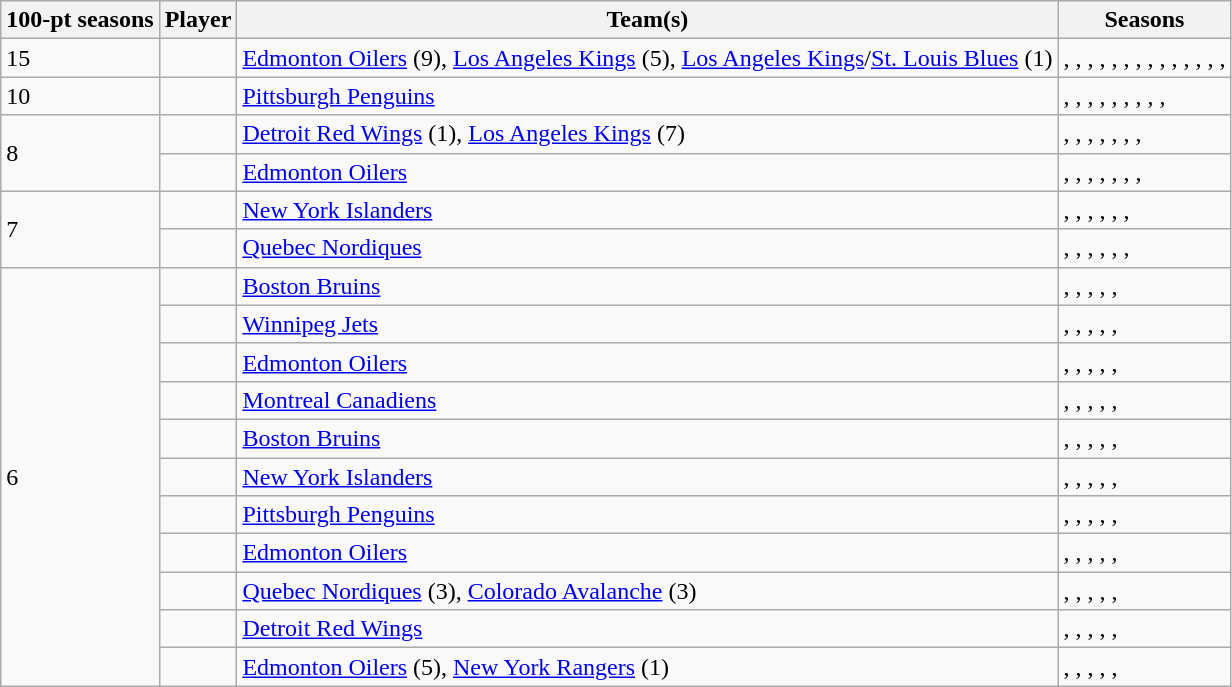<table class="wikitable sortable">
<tr>
<th>100-pt seasons</th>
<th>Player</th>
<th>Team(s)</th>
<th>Seasons</th>
</tr>
<tr>
<td>15</td>
<td></td>
<td><a href='#'>Edmonton Oilers</a> (9), <a href='#'>Los Angeles Kings</a> (5), <a href='#'>Los Angeles Kings</a>/<a href='#'>St. Louis Blues</a> (1)</td>
<td>, , , , , , , , , , , , , , </td>
</tr>
<tr>
<td>10</td>
<td></td>
<td><a href='#'>Pittsburgh Penguins</a></td>
<td>, , , , , , , , , </td>
</tr>
<tr>
<td rowspan="2">8</td>
<td></td>
<td><a href='#'>Detroit Red Wings</a> (1), <a href='#'>Los Angeles Kings</a> (7)</td>
<td>, , , , , , , </td>
</tr>
<tr>
<td></td>
<td><a href='#'>Edmonton Oilers</a></td>
<td>, , , , , , , </td>
</tr>
<tr>
<td rowspan="2">7</td>
<td></td>
<td><a href='#'>New York Islanders</a></td>
<td>, , , , , , </td>
</tr>
<tr>
<td></td>
<td><a href='#'>Quebec Nordiques</a></td>
<td>, , , , , , </td>
</tr>
<tr>
<td rowspan="11">6</td>
<td></td>
<td><a href='#'>Boston Bruins</a></td>
<td>, , , , , </td>
</tr>
<tr>
<td></td>
<td><a href='#'>Winnipeg Jets</a></td>
<td>, , , , , </td>
</tr>
<tr>
<td></td>
<td><a href='#'>Edmonton Oilers</a></td>
<td>, , , , , </td>
</tr>
<tr>
<td></td>
<td><a href='#'>Montreal Canadiens</a></td>
<td>, , , , , </td>
</tr>
<tr>
<td></td>
<td><a href='#'>Boston Bruins</a></td>
<td>, , , , , </td>
</tr>
<tr>
<td></td>
<td><a href='#'>New York Islanders</a></td>
<td>, , , , , </td>
</tr>
<tr>
<td></td>
<td><a href='#'>Pittsburgh Penguins</a></td>
<td>, , , , , </td>
</tr>
<tr>
<td></td>
<td><a href='#'>Edmonton Oilers</a></td>
<td>, , , , , </td>
</tr>
<tr>
<td></td>
<td><a href='#'>Quebec Nordiques</a> (3), <a href='#'>Colorado Avalanche</a> (3)</td>
<td>, , , , , </td>
</tr>
<tr>
<td></td>
<td><a href='#'>Detroit Red Wings</a></td>
<td>, , , , , </td>
</tr>
<tr>
<td></td>
<td><a href='#'>Edmonton Oilers</a> (5), <a href='#'>New York Rangers</a> (1)</td>
<td>, , , , , </td>
</tr>
</table>
